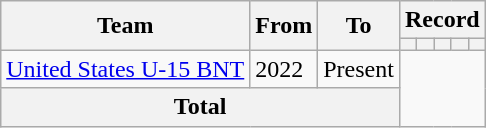<table class=wikitable style=text-align:center>
<tr>
<th rowspan="2">Team</th>
<th rowspan="2">From</th>
<th rowspan="2">To</th>
<th colspan="5">Record</th>
</tr>
<tr>
<th></th>
<th></th>
<th></th>
<th></th>
<th></th>
</tr>
<tr>
<td align=left><a href='#'>United States U-15 BNT</a></td>
<td align=left>2022</td>
<td align=left>Present<br></td>
</tr>
<tr>
<th colspan="3">Total<br></th>
</tr>
</table>
